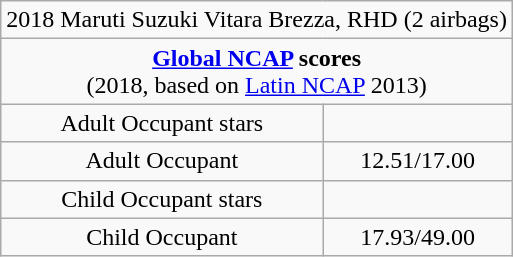<table class="wikitable" style="text-align:center">
<tr>
<td colspan="2">2018 Maruti Suzuki Vitara Brezza, RHD (2 airbags)</td>
</tr>
<tr>
<td colspan="2"><strong><a href='#'>Global NCAP</a> scores</strong> <br> (2018, based on <a href='#'>Latin NCAP</a> 2013)</td>
</tr>
<tr>
<td>Adult Occupant stars</td>
<td></td>
</tr>
<tr>
<td>Adult Occupant</td>
<td>12.51/17.00</td>
</tr>
<tr>
<td>Child Occupant stars</td>
<td></td>
</tr>
<tr>
<td>Child Occupant</td>
<td>17.93/49.00</td>
</tr>
</table>
